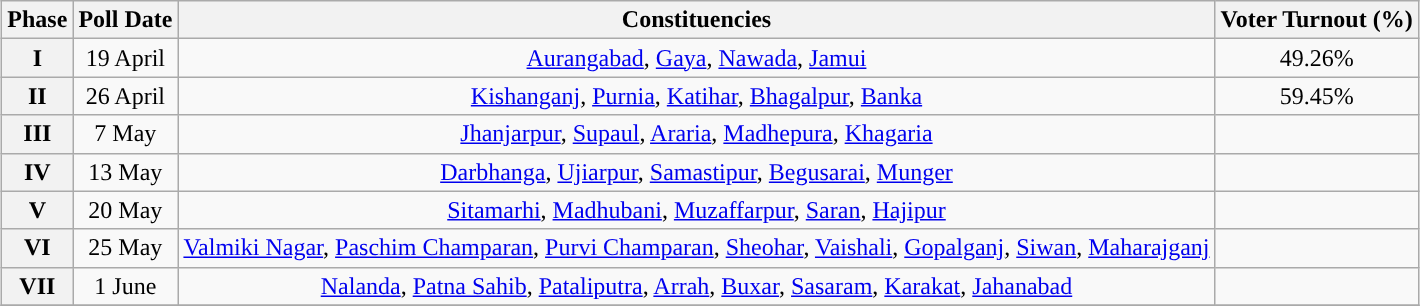<table class="wikitable" style="text-align:center;margin:auto;">
<tr>
<th>Phase</th>
<th>Poll Date</th>
<th>Constituencies</th>
<th>Voter Turnout (%)</th>
</tr>
<tr>
<th>I</th>
<td>19 April</td>
<td><a href='#'>Aurangabad</a>, <a href='#'>Gaya</a>, <a href='#'>Nawada</a>, <a href='#'>Jamui</a></td>
<td>49.26%</td>
</tr>
<tr>
<th>II</th>
<td>26 April</td>
<td><a href='#'>Kishanganj</a>, <a href='#'>Purnia</a>, <a href='#'>Katihar</a>, <a href='#'>Bhagalpur</a>, <a href='#'>Banka</a></td>
<td>59.45%</td>
</tr>
<tr>
<th>III</th>
<td>7 May</td>
<td><a href='#'>Jhanjarpur</a>, <a href='#'>Supaul</a>, <a href='#'>Araria</a>, <a href='#'>Madhepura</a>, <a href='#'>Khagaria</a></td>
<td></td>
</tr>
<tr>
<th>IV</th>
<td>13 May</td>
<td><a href='#'>Darbhanga</a>, <a href='#'>Ujiarpur</a>, <a href='#'>Samastipur</a>, <a href='#'>Begusarai</a>, <a href='#'>Munger</a></td>
<td></td>
</tr>
<tr>
<th>V</th>
<td>20 May</td>
<td><a href='#'>Sitamarhi</a>, <a href='#'>Madhubani</a>, <a href='#'>Muzaffarpur</a>, <a href='#'>Saran</a>, <a href='#'>Hajipur</a></td>
<td></td>
</tr>
<tr>
<th>VI</th>
<td>25 May</td>
<td><a href='#'>Valmiki Nagar</a>, <a href='#'>Paschim Champaran</a>, <a href='#'>Purvi Champaran</a>, <a href='#'>Sheohar</a>, <a href='#'>Vaishali</a>, <a href='#'>Gopalganj</a>, <a href='#'>Siwan</a>, <a href='#'>Maharajganj</a></td>
<td></td>
</tr>
<tr>
<th>VII</th>
<td>1 June</td>
<td><a href='#'>Nalanda</a>, <a href='#'>Patna Sahib</a>, <a href='#'>Pataliputra</a>, <a href='#'>Arrah</a>, <a href='#'>Buxar</a>, <a href='#'>Sasaram</a>, <a href='#'>Karakat</a>, <a href='#'>Jahanabad</a></td>
<td></td>
</tr>
<tr>
</tr>
</table>
